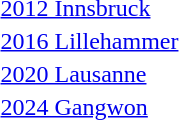<table>
<tr>
<td><a href='#'>2012 Innsbruck</a><br></td>
<td></td>
<td></td>
<td></td>
</tr>
<tr>
<td><a href='#'>2016 Lillehammer</a><br></td>
<td></td>
<td></td>
<td></td>
</tr>
<tr>
<td><a href='#'>2020 Lausanne</a><br></td>
<td></td>
<td></td>
<td></td>
</tr>
<tr>
<td><a href='#'>2024 Gangwon</a><br></td>
<td></td>
<td></td>
<td></td>
</tr>
</table>
